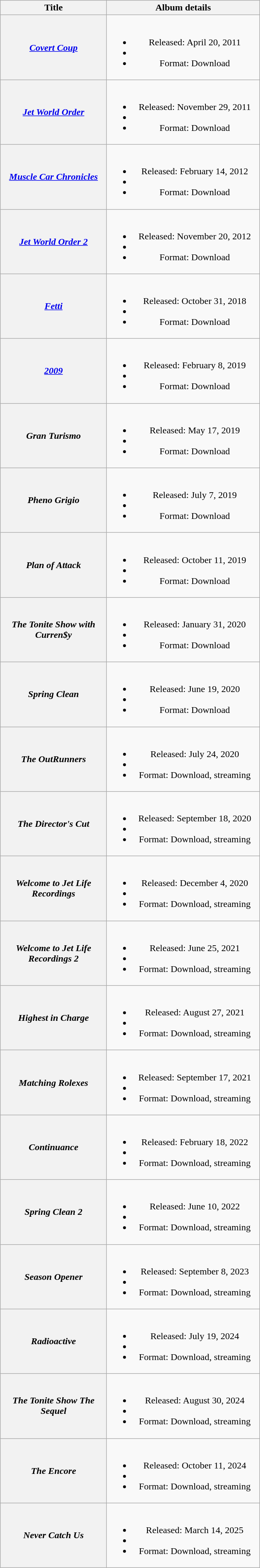<table class="wikitable plainrowheaders" style="text-align:center;">
<tr>
<th scope="col" style="width:11em;">Title</th>
<th scope="col" style="width:16em;">Album details</th>
</tr>
<tr>
<th scope="row"><em><a href='#'>Covert Coup</a></em><br></th>
<td><br><ul><li>Released: April 20, 2011</li><li></li><li>Format: Download</li></ul></td>
</tr>
<tr>
<th scope="row"><em><a href='#'>Jet World Order</a></em><br></th>
<td><br><ul><li>Released: November 29, 2011</li><li></li><li>Format: Download</li></ul></td>
</tr>
<tr>
<th scope="row"><em><a href='#'>Muscle Car Chronicles</a></em><br></th>
<td><br><ul><li>Released: February 14, 2012</li><li></li><li>Format: Download</li></ul></td>
</tr>
<tr>
<th scope="row"><em><a href='#'>Jet World Order 2</a></em><br></th>
<td><br><ul><li>Released: November 20, 2012</li><li></li><li>Format: Download</li></ul></td>
</tr>
<tr>
<th scope="row"><em><a href='#'>Fetti</a></em><br></th>
<td><br><ul><li>Released: October 31, 2018</li><li></li><li>Format: Download</li></ul></td>
</tr>
<tr>
<th scope="row"><em><a href='#'>2009</a></em><br></th>
<td><br><ul><li>Released: February 8, 2019</li><li></li><li>Format: Download</li></ul></td>
</tr>
<tr>
<th scope="row"><em>Gran Turismo</em><br></th>
<td><br><ul><li>Released: May 17, 2019</li><li></li><li>Format: Download</li></ul></td>
</tr>
<tr>
<th scope="row"><em>Pheno Grigio</em><br></th>
<td><br><ul><li>Released: July 7, 2019</li><li></li><li>Format: Download</li></ul></td>
</tr>
<tr>
<th scope="row"><em>Plan of Attack</em><br></th>
<td><br><ul><li>Released: October 11, 2019</li><li></li><li>Format: Download</li></ul></td>
</tr>
<tr>
<th scope="row"><em>The Tonite Show with Curren$y</em><br></th>
<td><br><ul><li>Released: January 31, 2020</li><li></li><li>Format: Download</li></ul></td>
</tr>
<tr>
<th scope="row"><em>Spring Clean</em><br></th>
<td><br><ul><li>Released: June 19, 2020</li><li></li><li>Format: Download</li></ul></td>
</tr>
<tr>
<th scope="row"><em>The OutRunners</em><br></th>
<td><br><ul><li>Released: July 24, 2020</li><li></li><li>Format: Download, streaming</li></ul></td>
</tr>
<tr>
<th scope="row"><em>The Director's Cut</em><br></th>
<td><br><ul><li>Released: September 18, 2020</li><li></li><li>Format: Download, streaming</li></ul></td>
</tr>
<tr>
<th scope="row"><em>Welcome to Jet Life Recordings</em><br></th>
<td><br><ul><li>Released: December 4, 2020</li><li></li><li>Format: Download, streaming</li></ul></td>
</tr>
<tr>
<th scope="row"><em>Welcome to Jet Life Recordings 2</em><br></th>
<td><br><ul><li>Released: June 25, 2021</li><li></li><li>Format: Download, streaming</li></ul></td>
</tr>
<tr>
<th scope="row"><em>Highest in Charge</em><br></th>
<td><br><ul><li>Released: August 27, 2021</li><li></li><li>Format: Download, streaming</li></ul></td>
</tr>
<tr>
<th scope="row"><em>Matching Rolexes</em><br></th>
<td><br><ul><li>Released: September 17, 2021</li><li></li><li>Format: Download, streaming</li></ul></td>
</tr>
<tr>
<th scope="row"><em>Continuance</em><br></th>
<td><br><ul><li>Released: February 18, 2022</li><li></li><li>Format: Download, streaming</li></ul></td>
</tr>
<tr>
<th scope="row"><em>Spring Clean 2</em><br></th>
<td><br><ul><li>Released: June 10, 2022</li><li></li><li>Format: Download, streaming</li></ul></td>
</tr>
<tr>
<th scope="row"><em>Season Opener</em><br></th>
<td><br><ul><li>Released: September 8, 2023</li><li></li><li>Format: Download, streaming</li></ul></td>
</tr>
<tr>
<th scope="row"><em>Radioactive</em><br></th>
<td><br><ul><li>Released: July 19, 2024</li><li></li><li>Format: Download, streaming</li></ul></td>
</tr>
<tr>
<th scope="row"><em>The Tonite Show The Sequel</em><br></th>
<td><br><ul><li>Released: August 30, 2024</li><li></li><li>Format: Download, streaming</li></ul></td>
</tr>
<tr>
<th scope="row"><em>The Encore</em><br></th>
<td><br><ul><li>Released: October 11, 2024</li><li></li><li>Format: Download, streaming</li></ul></td>
</tr>
<tr>
<th scope="row"><em>Never Catch Us</em><br></th>
<td><br><ul><li>Released: March 14, 2025</li><li></li><li>Format: Download, streaming</li></ul></td>
</tr>
</table>
